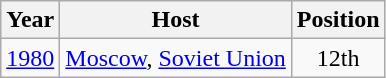<table class="wikitable" style="text-align: center;">
<tr>
<th>Year</th>
<th>Host</th>
<th>Position</th>
</tr>
<tr>
<td><a href='#'>1980</a></td>
<td> <a href='#'>Moscow</a>, <a href='#'>Soviet Union</a></td>
<td>12th</td>
</tr>
</table>
